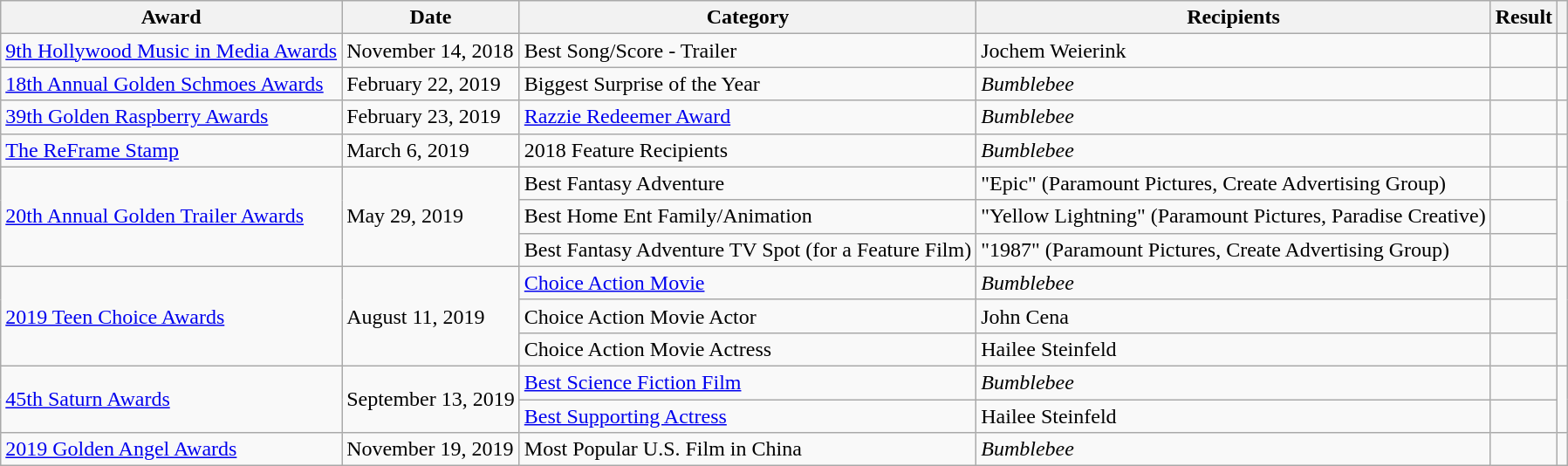<table class="wikitable sortable plainrowheaders">
<tr>
<th>Award</th>
<th>Date</th>
<th>Category</th>
<th>Recipients</th>
<th>Result</th>
<th></th>
</tr>
<tr>
<td><a href='#'>9th Hollywood Music in Media Awards</a></td>
<td>November 14, 2018</td>
<td>Best Song/Score - Trailer</td>
<td>Jochem Weierink</td>
<td></td>
<td style="text-align:center;"></td>
</tr>
<tr>
<td><a href='#'>18th Annual Golden Schmoes Awards</a></td>
<td>February 22, 2019</td>
<td>Biggest Surprise of the Year</td>
<td><em>Bumblebee</em></td>
<td></td>
<td style="text-align:center;"></td>
</tr>
<tr>
<td><a href='#'>39th Golden Raspberry Awards</a></td>
<td>February 23, 2019</td>
<td><a href='#'>Razzie Redeemer Award</a></td>
<td><em>Bumblebee</em></td>
<td></td>
<td style="text-align:center;"></td>
</tr>
<tr>
<td><a href='#'>The ReFrame Stamp</a></td>
<td>March 6, 2019</td>
<td>2018 Feature Recipients</td>
<td><em>Bumblebee</em></td>
<td></td>
<td style="text-align:center;"></td>
</tr>
<tr>
<td rowspan="3"><a href='#'>20th Annual Golden Trailer Awards</a></td>
<td rowspan="3">May 29, 2019</td>
<td>Best Fantasy Adventure</td>
<td>"Epic" (Paramount Pictures, Create Advertising Group)</td>
<td></td>
<td rowspan="3" style="text-align:center;"></td>
</tr>
<tr>
<td>Best Home Ent Family/Animation</td>
<td>"Yellow Lightning" (Paramount Pictures, Paradise Creative)</td>
<td></td>
</tr>
<tr>
<td>Best Fantasy Adventure TV Spot (for a Feature Film)</td>
<td>"1987" (Paramount Pictures, Create Advertising Group)</td>
<td></td>
</tr>
<tr>
<td rowspan="3"><a href='#'>2019 Teen Choice Awards</a></td>
<td rowspan="3">August 11, 2019</td>
<td><a href='#'>Choice Action Movie</a></td>
<td><em>Bumblebee</em></td>
<td></td>
<td rowspan="3" style="text-align:center;"></td>
</tr>
<tr>
<td>Choice Action Movie Actor</td>
<td>John Cena</td>
<td></td>
</tr>
<tr>
<td>Choice Action Movie Actress</td>
<td>Hailee Steinfeld</td>
<td></td>
</tr>
<tr>
<td rowspan="2"><a href='#'>45th Saturn Awards</a></td>
<td rowspan="2">September 13, 2019</td>
<td><a href='#'>Best Science Fiction Film</a></td>
<td><em>Bumblebee</em></td>
<td></td>
<td rowspan="2" style="text-align:center;"></td>
</tr>
<tr>
<td><a href='#'>Best Supporting Actress</a></td>
<td>Hailee Steinfeld</td>
<td></td>
</tr>
<tr>
<td><a href='#'>2019 Golden Angel Awards</a></td>
<td>November 19, 2019</td>
<td>Most Popular U.S. Film in China</td>
<td><em>Bumblebee</em></td>
<td></td>
<td style="text-align:center;"></td>
</tr>
</table>
